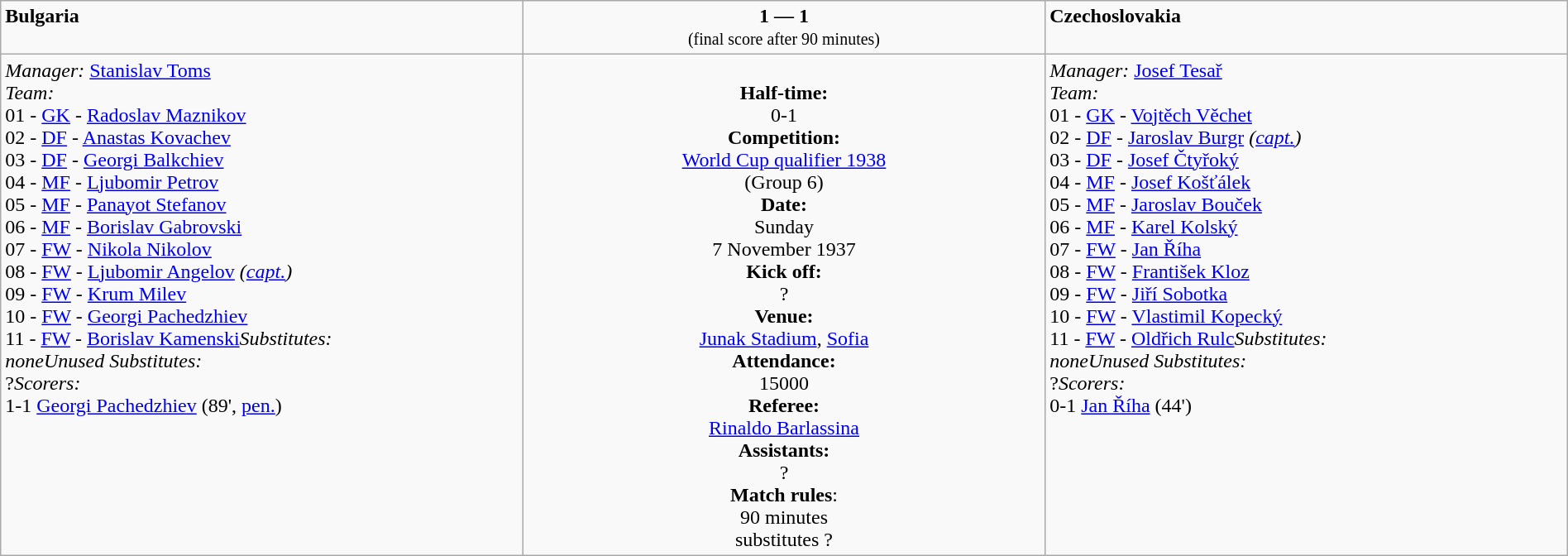<table border=0 class="wikitable" width=100%>
<tr>
<td width=33% valign=top><span> <strong>Bulgaria</strong></span></td>
<td width=33% valign=top align=center><span><strong>1 — 1</strong></span><br><small>(final score after 90 minutes)</small></td>
<td width=33% valign=top><span>  <strong>Czechoslovakia</strong></span></td>
</tr>
<tr>
<td valign=top><em>Manager:</em>  <a href='#'>Stanislav Toms</a><br><em>Team:</em>
<br>01 - <a href='#'>GK</a> - <a href='#'>Radoslav Maznikov</a>
<br>02 - <a href='#'>DF</a> - <a href='#'>Anastas Kovachev</a>
<br>03 - <a href='#'>DF</a> - <a href='#'>Georgi Balkchiev</a>
<br>04 - <a href='#'>MF</a> - <a href='#'>Ljubomir Petrov</a>
<br>05 - <a href='#'>MF</a> - <a href='#'>Panayot Stefanov</a>
<br>06 - <a href='#'>MF</a> - <a href='#'>Borislav Gabrovski</a>
<br>07 - <a href='#'>FW</a> - <a href='#'>Nikola Nikolov</a>
<br>08 - <a href='#'>FW</a> - <a href='#'>Ljubomir Angelov</a> <em>(<a href='#'>capt.</a>)</em>
<br>09 - <a href='#'>FW</a> - <a href='#'>Krum Milev</a>
<br>10 - <a href='#'>FW</a> - <a href='#'>Georgi Pachedzhiev</a>
<br>11 - <a href='#'>FW</a> - <a href='#'>Borislav Kamenski</a><em>Substitutes:</em><br><em>none</em><em>Unused Substitutes:</em>
<br> ?<em>Scorers:</em>
<br>1-1 <a href='#'>Georgi Pachedzhiev</a> (89', <a href='#'>pen.</a>)</td>
<td valign=middle align=center><br><strong>Half-time:</strong><br>0-1<br><strong>Competition:</strong><br><a href='#'>World Cup qualifier 1938</a><br> (Group 6)<br><strong>Date:</strong><br>Sunday<br>7 November 1937<br><strong>Kick off:</strong><br>?<br><strong>Venue:</strong><br><a href='#'>Junak Stadium</a>, <a href='#'>Sofia</a><br><strong>Attendance:</strong><br> 15000<br><strong>Referee:</strong><br><a href='#'>Rinaldo Barlassina</a> <br><strong>Assistants:</strong><br>?<br><strong>Match rules</strong>:<br>90 minutes<br> substitutes ?
</td>
<td valign=top><em>Manager:</em>  <a href='#'>Josef Tesař</a><br><em>Team:</em>
<br>01 - <a href='#'>GK</a> - <a href='#'>Vojtěch Věchet</a>
<br>02 - <a href='#'>DF</a> - <a href='#'>Jaroslav Burgr</a> <em>(<a href='#'>capt.</a>)</em>
<br>03 - <a href='#'>DF</a> - <a href='#'>Josef Čtyřoký</a>
<br>04 - <a href='#'>MF</a> - <a href='#'>Josef Košťálek</a>
<br>05 - <a href='#'>MF</a> - <a href='#'>Jaroslav Bouček</a>
<br>06 - <a href='#'>MF</a> - <a href='#'>Karel Kolský</a>
<br>07 - <a href='#'>FW</a> - <a href='#'>Jan Říha</a>
<br>08 - <a href='#'>FW</a> - <a href='#'>František Kloz</a>
<br>09 - <a href='#'>FW</a> - <a href='#'>Jiří Sobotka</a>
<br>10 - <a href='#'>FW</a> - <a href='#'>Vlastimil Kopecký</a>
<br>11 - <a href='#'>FW</a> - <a href='#'>Oldřich Rulc</a><em>Substitutes:</em><br><em>none</em><em>Unused Substitutes:</em>
<br> ?<em>Scorers:</em>
<br>0-1 <a href='#'>Jan Říha</a> (44')</td>
</tr>
</table>
